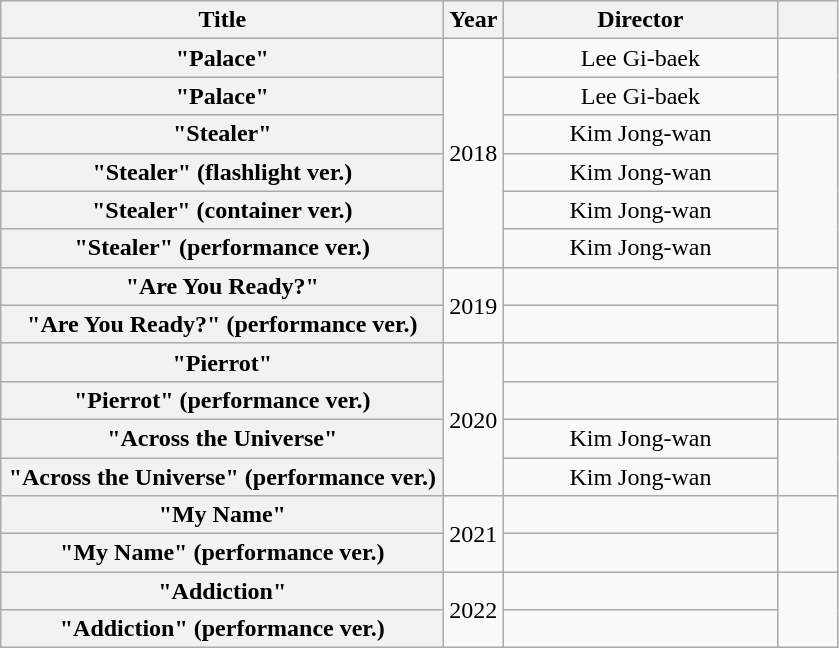<table class="wikitable plainrowheaders" style="text-align: center;">
<tr>
<th scope="col" style="width: 18em;">Title</th>
<th scope="col" style="width: 2em;">Year</th>
<th scope="col" style="width: 11em;">Director</th>
<th scope="col" style="width: 2em;" class="unsortable"></th>
</tr>
<tr>
<th scope="row">"Palace"</th>
<td rowspan="6">2018</td>
<td>Lee Gi-baek</td>
<td rowspan="2"></td>
</tr>
<tr>
<th scope="row">"Palace" </th>
<td>Lee Gi-baek</td>
</tr>
<tr>
<th scope="row">"Stealer"</th>
<td>Kim Jong-wan</td>
<td rowspan="4"></td>
</tr>
<tr>
<th scope="row">"Stealer" (flashlight ver.)</th>
<td>Kim Jong-wan</td>
</tr>
<tr>
<th scope="row">"Stealer" (container ver.)</th>
<td>Kim Jong-wan</td>
</tr>
<tr>
<th scope="row">"Stealer" (performance ver.)</th>
<td>Kim Jong-wan</td>
</tr>
<tr>
<th scope="row">"Are You Ready?"</th>
<td rowspan="2">2019</td>
<td></td>
<td rowspan="2"></td>
</tr>
<tr>
<th scope="row">"Are You Ready?" (performance ver.)</th>
<td></td>
</tr>
<tr>
<th scope="row">"Pierrot"</th>
<td rowspan="4">2020</td>
<td></td>
<td rowspan="2"></td>
</tr>
<tr>
<th scope="row">"Pierrot" (performance ver.)</th>
<td></td>
</tr>
<tr>
<th scope="row">"Across the Universe"</th>
<td>Kim Jong-wan</td>
<td rowspan="2"></td>
</tr>
<tr>
<th scope="row">"Across the Universe" (performance ver.)</th>
<td>Kim Jong-wan</td>
</tr>
<tr>
<th scope="row">"My Name"</th>
<td rowspan="2">2021</td>
<td></td>
<td rowspan="2"></td>
</tr>
<tr>
<th scope="row">"My Name" (performance ver.)</th>
<td></td>
</tr>
<tr>
<th scope="row">"Addiction"</th>
<td rowspan="2">2022</td>
<td></td>
<td rowspan="2"></td>
</tr>
<tr>
<th scope="row">"Addiction" (performance ver.)</th>
<td></td>
</tr>
</table>
